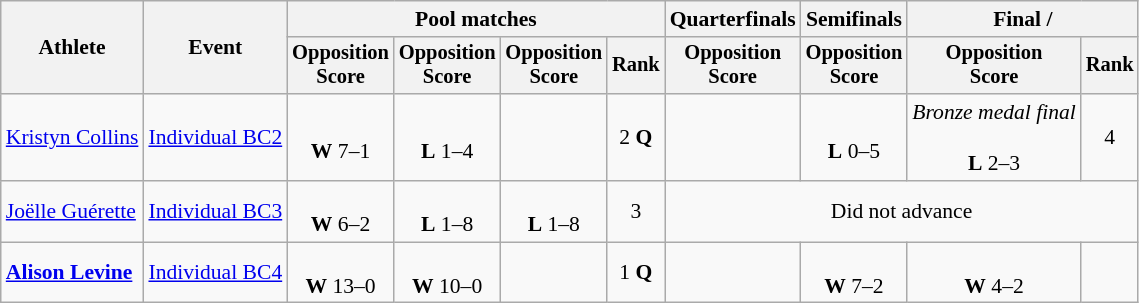<table class=wikitable style="font-size:90%">
<tr>
<th rowspan="2">Athlete</th>
<th rowspan="2">Event</th>
<th colspan="4">Pool matches</th>
<th>Quarterfinals</th>
<th>Semifinals</th>
<th colspan=2>Final / </th>
</tr>
<tr style="font-size:95%">
<th>Opposition<br>Score</th>
<th>Opposition<br>Score</th>
<th>Opposition<br>Score</th>
<th>Rank</th>
<th>Opposition<br>Score</th>
<th>Opposition<br>Score</th>
<th>Opposition<br>Score</th>
<th>Rank</th>
</tr>
<tr align=center>
<td align=left><a href='#'>Kristyn Collins</a></td>
<td align=left><a href='#'>Individual BC2</a></td>
<td><br><strong>W</strong> 7–1</td>
<td><br><strong>L</strong> 1–4</td>
<td></td>
<td>2 <strong>Q</strong></td>
<td></td>
<td><br><strong>L</strong> 0–5</td>
<td><em>Bronze medal final</em><br><br><strong>L</strong> 2–3</td>
<td>4</td>
</tr>
<tr align=center>
<td align=left><a href='#'>Joëlle Guérette</a></td>
<td align=left><a href='#'>Individual BC3</a></td>
<td><br><strong>W</strong> 6–2</td>
<td><br><strong>L</strong> 1–8</td>
<td><br><strong>L</strong> 1–8</td>
<td>3</td>
<td colspan=4>Did not advance</td>
</tr>
<tr align=center>
<td align=left><strong><a href='#'>Alison Levine</a></strong></td>
<td align=left><a href='#'>Individual BC4</a></td>
<td><br><strong>W</strong> 13–0</td>
<td><br><strong>W</strong> 10–0</td>
<td></td>
<td>1 <strong>Q</strong></td>
<td></td>
<td><br><strong>W</strong> 7–2</td>
<td><br><strong>W</strong> 4–2</td>
<td></td>
</tr>
</table>
